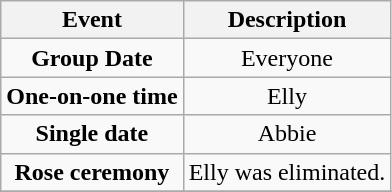<table class="wikitable sortable" style="text-align:center;">
<tr>
<th>Event</th>
<th>Description</th>
</tr>
<tr>
<td><strong>Group Date</strong></td>
<td>Everyone</td>
</tr>
<tr>
<td><strong>One-on-one time</strong></td>
<td>Elly</td>
</tr>
<tr>
<td><strong>Single date</strong></td>
<td>Abbie</td>
</tr>
<tr>
<td><strong>Rose ceremony</strong></td>
<td>Elly was eliminated.</td>
</tr>
<tr>
</tr>
</table>
